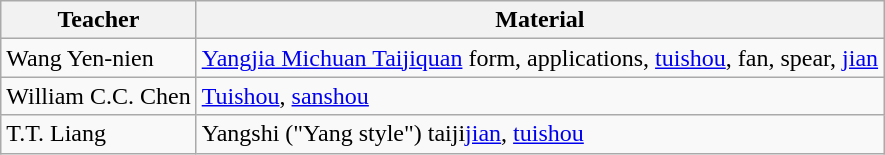<table class="wikitable">
<tr>
<th>Teacher</th>
<th>Material</th>
</tr>
<tr>
<td>Wang Yen-nien</td>
<td><a href='#'>Yangjia Michuan Taijiquan</a> form, applications, <a href='#'>tuishou</a>, fan, spear, <a href='#'>jian</a></td>
</tr>
<tr>
<td>William C.C. Chen</td>
<td><a href='#'>Tuishou</a>, <a href='#'>sanshou</a></td>
</tr>
<tr>
<td>T.T. Liang</td>
<td>Yangshi ("Yang style") taiji<a href='#'>jian</a>, <a href='#'>tuishou</a></td>
</tr>
</table>
